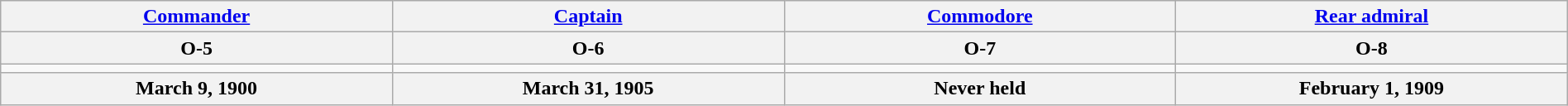<table class="wikitable" width="100%">
<tr>
<th><a href='#'>Commander</a></th>
<th><a href='#'>Captain</a></th>
<th><a href='#'>Commodore</a></th>
<th><a href='#'>Rear admiral</a></th>
</tr>
<tr>
<th>O-5</th>
<th>O-6</th>
<th>O-7</th>
<th>O-8</th>
</tr>
<tr>
<td align="center" width="16%"></td>
<td align="center" width="16%"></td>
<td align="center" width="16%"></td>
<td align="center" width="16%"></td>
</tr>
<tr>
<th>March 9, 1900</th>
<th>March 31, 1905</th>
<th>Never held</th>
<th>February 1, 1909</th>
</tr>
</table>
